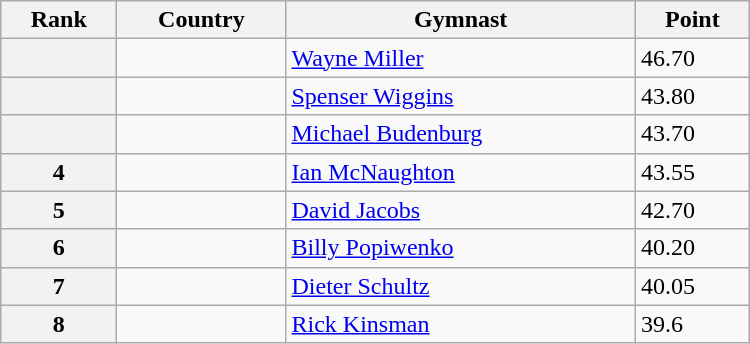<table class="wikitable" width=500>
<tr bgcolor="#efefef">
<th>Rank</th>
<th>Country</th>
<th>Gymnast</th>
<th>Point</th>
</tr>
<tr>
<th></th>
<td></td>
<td><a href='#'>Wayne Miller</a></td>
<td>46.70</td>
</tr>
<tr>
<th></th>
<td></td>
<td><a href='#'>Spenser Wiggins</a></td>
<td>43.80</td>
</tr>
<tr>
<th></th>
<td></td>
<td><a href='#'>Michael Budenburg</a></td>
<td>43.70</td>
</tr>
<tr>
<th>4</th>
<td></td>
<td><a href='#'>Ian McNaughton</a></td>
<td>43.55</td>
</tr>
<tr>
<th>5</th>
<td></td>
<td><a href='#'>David Jacobs</a></td>
<td>42.70</td>
</tr>
<tr>
<th>6</th>
<td></td>
<td><a href='#'>Billy Popiwenko</a></td>
<td>40.20</td>
</tr>
<tr>
<th>7</th>
<td></td>
<td><a href='#'>Dieter Schultz</a></td>
<td>40.05</td>
</tr>
<tr>
<th>8</th>
<td></td>
<td><a href='#'>Rick Kinsman</a></td>
<td>39.6</td>
</tr>
</table>
